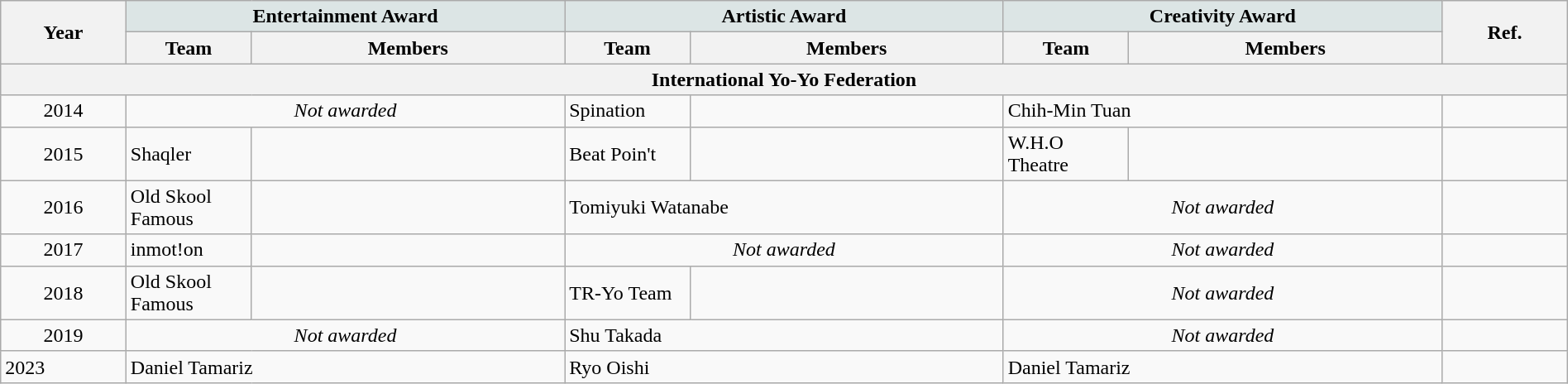<table class="wikitable" width=100%>
<tr>
<th rowspan="2" width=8%>Year</th>
<th style="background-color: #DCE5E5;" colspan="2" width=28%>Entertainment Award</th>
<th style="background-color: #DCE5E5;" colspan="2" width=28%>Artistic Award</th>
<th style="background-color: #DCE5E5;" colspan="2" width=28%>Creativity Award</th>
<th rowspan="2" width=8%>Ref.</th>
</tr>
<tr>
<th>Team</th>
<th>Members</th>
<th>Team</th>
<th>Members</th>
<th>Team</th>
<th>Members</th>
</tr>
<tr>
<th colspan="8">International Yo-Yo Federation</th>
</tr>
<tr>
<td align=center>2014</td>
<td align=center colspan="2"><em>Not awarded</em></td>
<td width=8%>Spination</td>
<td></td>
<td colspan="2"> Chih-Min Tuan</td>
<td></td>
</tr>
<tr>
<td align=center>2015</td>
<td width=8%>Shaqler</td>
<td></td>
<td>Beat Poin't</td>
<td></td>
<td width=8%>W.H.O Theatre </td>
<td></td>
<td></td>
</tr>
<tr>
<td align=center>2016</td>
<td>Old Skool Famous</td>
<td></td>
<td colspan="2"> Tomiyuki Watanabe</td>
<td colspan="2" align=center><em>Not awarded</em></td>
<td></td>
</tr>
<tr>
<td align=center>2017</td>
<td>inmot!on</td>
<td></td>
<td colspan="2" align=center><em>Not awarded</em></td>
<td colspan="2" align=center><em>Not awarded</em></td>
<td></td>
</tr>
<tr>
<td align=center>2018</td>
<td>Old Skool Famous</td>
<td></td>
<td>TR-Yo Team</td>
<td></td>
<td colspan="2" align=center><em>Not awarded</em></td>
<td></td>
</tr>
<tr>
<td align=center>2019</td>
<td colspan="2" align=center><em>Not awarded</em></td>
<td colspan="2"> Shu Takada</td>
<td colspan="2" align=center><em>Not awarded</em></td>
<td></td>
</tr>
<tr>
<td>2023</td>
<td colspan="2"> Daniel Tamariz</td>
<td colspan="2"> Ryo Oishi</td>
<td colspan="2"> Daniel Tamariz</td>
<td></td>
</tr>
</table>
